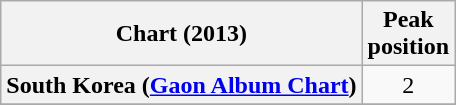<table class="wikitable plainrowheaders" style="text-align:center">
<tr>
<th scope="col">Chart (2013)</th>
<th scope="col">Peak<br> position</th>
</tr>
<tr>
<th scope="row">South Korea (<a href='#'>Gaon Album Chart</a>)</th>
<td>2</td>
</tr>
<tr>
</tr>
</table>
